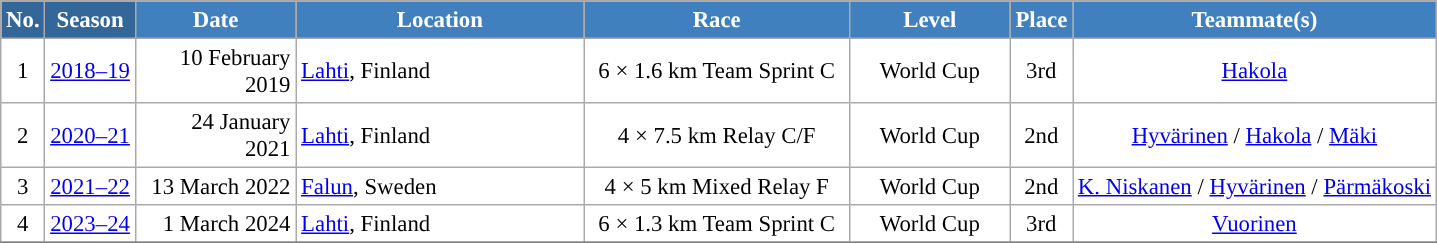<table class="wikitable sortable" style="font-size:95%; text-align:center; border:grey solid 1px; border-collapse:collapse; background:#ffffff;">
<tr style="background:#efefef;">
<th style="background-color:#369; color:white;">No.</th>
<th style="background-color:#369; color:white;">Season</th>
<th style="background-color:#4180be; color:white; width:100px;">Date</th>
<th style="background-color:#4180be; color:white; width:185px;">Location</th>
<th style="background-color:#4180be; color:white; width:170px;">Race</th>
<th style="background-color:#4180be; color:white; width:100px;">Level</th>
<th style="background-color:#4180be; color:white;">Place</th>
<th style="background-color:#4180be; color:white;">Teammate(s)</th>
</tr>
<tr>
<td align=center>1</td>
<td rowspan=1 align=center><a href='#'>2018–19</a></td>
<td align=right>10 February 2019</td>
<td align=left> <a href='#'>Lahti</a>, Finland</td>
<td>6 × 1.6 km Team Sprint C</td>
<td>World Cup</td>
<td>3rd</td>
<td><a href='#'>Hakola</a></td>
</tr>
<tr>
<td align=center>2</td>
<td rowspan=1 align=center><a href='#'>2020–21</a></td>
<td align=right>24 January 2021</td>
<td align=left> <a href='#'>Lahti</a>, Finland</td>
<td>4 × 7.5 km Relay C/F</td>
<td>World Cup</td>
<td>2nd</td>
<td><a href='#'>Hyvärinen</a> / <a href='#'>Hakola</a> / <a href='#'>Mäki</a></td>
</tr>
<tr>
<td align=center>3</td>
<td rowspan=1 align=center><a href='#'>2021–22</a></td>
<td align=right>13 March 2022</td>
<td align=left> <a href='#'>Falun</a>, Sweden</td>
<td>4 × 5 km Mixed Relay F</td>
<td>World Cup</td>
<td>2nd</td>
<td><a href='#'>K. Niskanen</a> / <a href='#'>Hyvärinen</a> / <a href='#'>Pärmäkoski</a></td>
</tr>
<tr>
<td align=center>4</td>
<td rowspan=1 align=center><a href='#'>2023–24</a></td>
<td align=right>1 March 2024</td>
<td align=left> <a href='#'>Lahti</a>, Finland</td>
<td>6 × 1.3 km Team Sprint C</td>
<td>World Cup</td>
<td>3rd</td>
<td><a href='#'>Vuorinen</a></td>
</tr>
<tr>
</tr>
</table>
